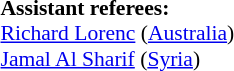<table width=50% style="font-size: 90%">
<tr>
<td><br><strong>Assistant referees:</strong>
<br><a href='#'>Richard Lorenc</a> (<a href='#'>Australia</a>)
<br><a href='#'>Jamal Al Sharif</a> (<a href='#'>Syria</a>)</td>
</tr>
</table>
